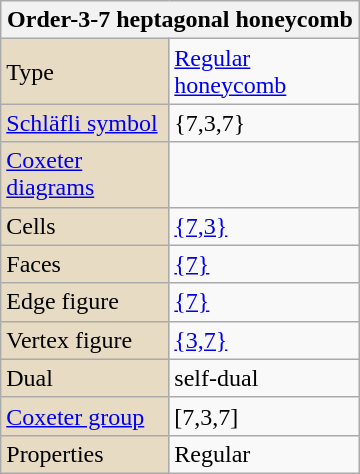<table class="wikitable" align="right" style="margin-left:10px" width=240>
<tr>
<th bgcolor=#e7dcc3 colspan=2>Order-3-7 heptagonal honeycomb</th>
</tr>
<tr>
<td bgcolor=#e7dcc3>Type</td>
<td><a href='#'>Regular honeycomb</a></td>
</tr>
<tr>
<td bgcolor=#e7dcc3><a href='#'>Schläfli symbol</a></td>
<td>{7,3,7}</td>
</tr>
<tr>
<td bgcolor=#e7dcc3><a href='#'>Coxeter diagrams</a></td>
<td></td>
</tr>
<tr>
<td bgcolor=#e7dcc3>Cells</td>
<td><a href='#'>{7,3}</a> </td>
</tr>
<tr>
<td bgcolor=#e7dcc3>Faces</td>
<td><a href='#'>{7}</a></td>
</tr>
<tr>
<td bgcolor=#e7dcc3>Edge figure</td>
<td><a href='#'>{7}</a></td>
</tr>
<tr>
<td bgcolor=#e7dcc3>Vertex figure</td>
<td><a href='#'>{3,7}</a></td>
</tr>
<tr>
<td bgcolor=#e7dcc3>Dual</td>
<td>self-dual</td>
</tr>
<tr>
<td bgcolor=#e7dcc3><a href='#'>Coxeter group</a></td>
<td>[7,3,7]</td>
</tr>
<tr>
<td bgcolor=#e7dcc3>Properties</td>
<td>Regular</td>
</tr>
</table>
